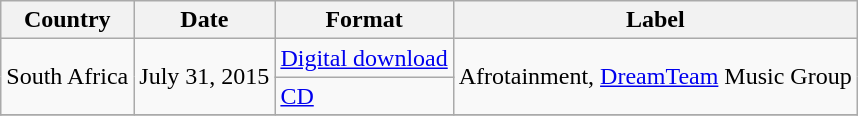<table class="wikitable">
<tr>
<th>Country</th>
<th>Date</th>
<th>Format</th>
<th>Label</th>
</tr>
<tr>
<td rowspan = "2">South Africa</td>
<td rowspan = "2">July 31, 2015</td>
<td><a href='#'>Digital download</a></td>
<td rowspan = "2">Afrotainment, <a href='#'>DreamTeam</a> Music Group</td>
</tr>
<tr>
<td><a href='#'>CD</a></td>
</tr>
<tr>
</tr>
</table>
